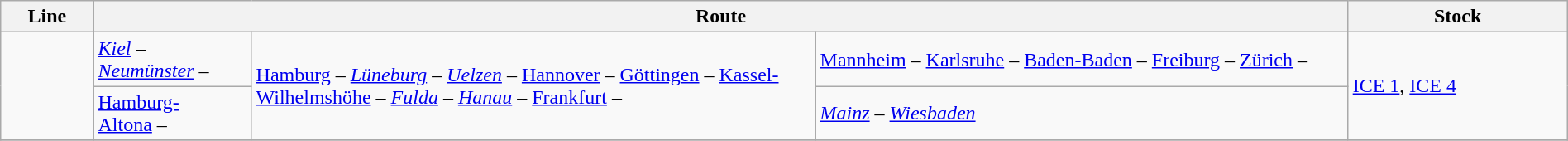<table class="wikitable" width="100%">
<tr class="hintergrundfarbe5">
<th>Line</th>
<th colspan="3">Route</th>
<th>Stock</th>
</tr>
<tr>
<td rowspan="2"></td>
<td width="120"><em><a href='#'>Kiel</a> – <a href='#'>Neumünster</a> –</em></td>
<td width="36%" rowspan="2"> <a href='#'>Hamburg</a> – <em><a href='#'>Lüneburg</a></em> – <em><a href='#'>Uelzen</a></em> – <a href='#'>Hannover</a> – <a href='#'>Göttingen</a> – <a href='#'>Kassel-Wilhelmshöhe</a> – <em><a href='#'>Fulda</a></em> – <em><a href='#'>Hanau</a></em> – <a href='#'>Frankfurt</a> –</td>
<td width="34%"><a href='#'>Mannheim</a> – <a href='#'>Karlsruhe</a> – <a href='#'>Baden-Baden</a> – <a href='#'>Freiburg</a> –   <a href='#'>Zürich</a> – </td>
<td rowspan="2"><a href='#'>ICE 1</a>, <a href='#'>ICE 4</a></td>
</tr>
<tr>
<td><a href='#'>Hamburg-Altona</a> –</td>
<td><em> <a href='#'>Mainz</a> – <a href='#'>Wiesbaden</a></em></td>
</tr>
<tr>
</tr>
</table>
